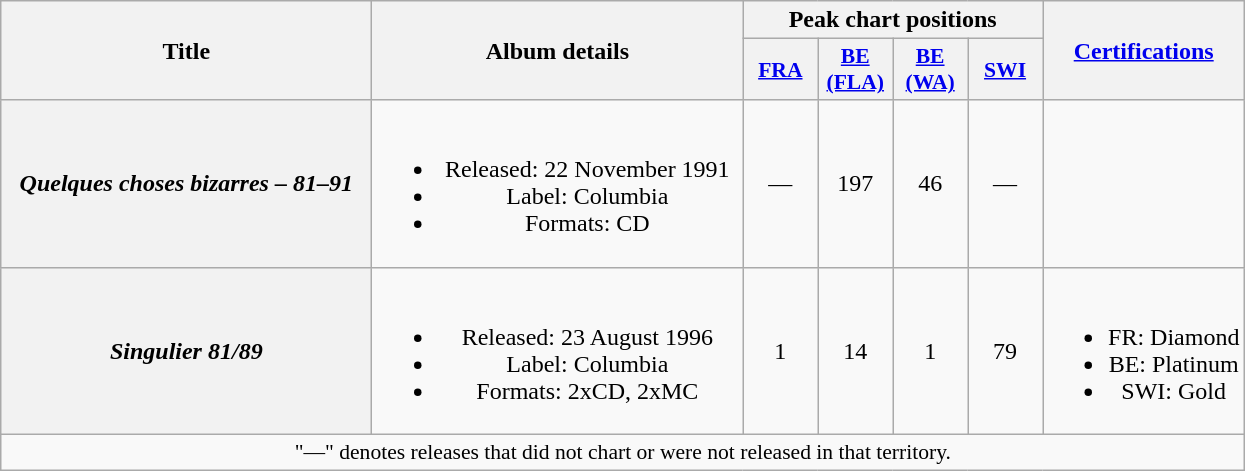<table class="wikitable plainrowheaders" style="text-align:center;">
<tr>
<th rowspan="2" scope="col" style="width:15em;">Title</th>
<th rowspan="2" scope="col" style="width:15em;">Album details</th>
<th colspan="4">Peak chart positions</th>
<th rowspan="2"><a href='#'>Certifications</a></th>
</tr>
<tr>
<th scope="col" style="width:3em;font-size:90%;"><a href='#'>FRA</a><br></th>
<th scope="col" style="width:3em;font-size:90%;"><a href='#'>BE (FLA)</a><br></th>
<th scope="col" style="width:3em;font-size:90%;"><a href='#'>BE (WA)</a><br></th>
<th scope="col" style="width:3em;font-size:90%;"><a href='#'>SWI</a><br></th>
</tr>
<tr>
<th scope="row"><em>Quelques choses bizarres – 81–91</em></th>
<td><br><ul><li>Released: 22 November 1991</li><li>Label: Columbia</li><li>Formats: CD</li></ul></td>
<td>—</td>
<td>197</td>
<td>46</td>
<td>—</td>
<td></td>
</tr>
<tr>
<th scope="row"><em>Singulier 81/89</em></th>
<td><br><ul><li>Released: 23 August 1996</li><li>Label: Columbia</li><li>Formats: 2xCD, 2xMC</li></ul></td>
<td>1</td>
<td>14</td>
<td>1</td>
<td>79</td>
<td><br><ul><li>FR: Diamond</li><li>BE: Platinum</li><li>SWI: Gold</li></ul></td>
</tr>
<tr>
<td colspan="7" style="font-size:90%">"—" denotes releases that did not chart or were not released in that territory.</td>
</tr>
</table>
